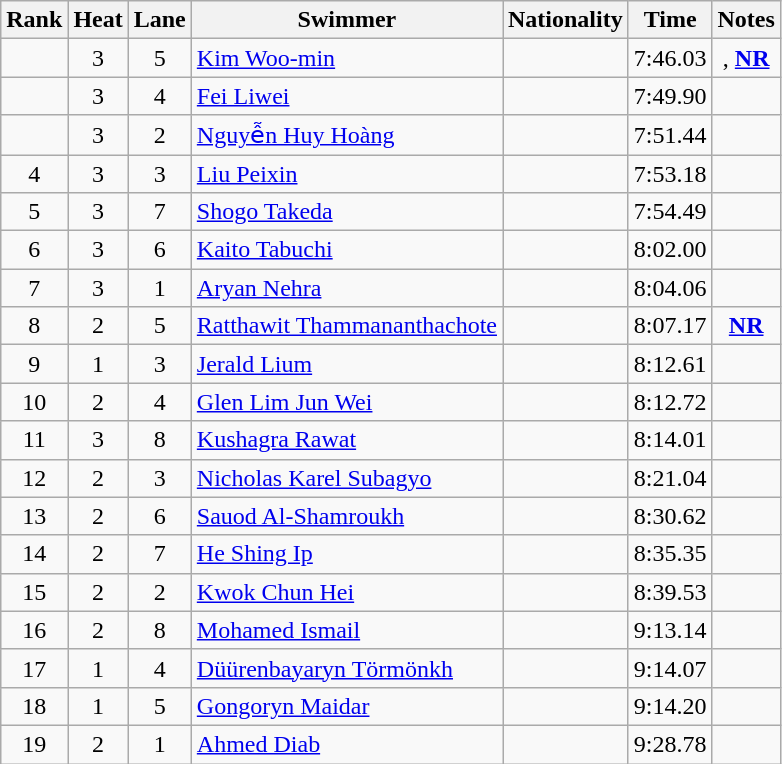<table class="wikitable sortable" style="text-align:center">
<tr>
<th>Rank</th>
<th>Heat</th>
<th>Lane</th>
<th>Swimmer</th>
<th>Nationality</th>
<th>Time</th>
<th>Notes</th>
</tr>
<tr>
<td></td>
<td>3</td>
<td>5</td>
<td align=left><a href='#'>Kim Woo-min</a></td>
<td align=left></td>
<td>7:46.03</td>
<td>, <strong><a href='#'>NR</a></strong></td>
</tr>
<tr>
<td></td>
<td>3</td>
<td>4</td>
<td align=left><a href='#'>Fei Liwei</a></td>
<td align=left></td>
<td>7:49.90</td>
<td></td>
</tr>
<tr>
<td></td>
<td>3</td>
<td>2</td>
<td align=left><a href='#'>Nguyễn Huy Hoàng</a></td>
<td align=left></td>
<td>7:51.44</td>
<td></td>
</tr>
<tr>
<td>4</td>
<td>3</td>
<td>3</td>
<td align=left><a href='#'>Liu Peixin</a></td>
<td align=left></td>
<td>7:53.18</td>
<td></td>
</tr>
<tr>
<td>5</td>
<td>3</td>
<td>7</td>
<td align=left><a href='#'>Shogo Takeda</a></td>
<td align=left></td>
<td>7:54.49</td>
<td></td>
</tr>
<tr>
<td>6</td>
<td>3</td>
<td>6</td>
<td align=left><a href='#'>Kaito Tabuchi</a></td>
<td align=left></td>
<td>8:02.00</td>
<td></td>
</tr>
<tr>
<td>7</td>
<td>3</td>
<td>1</td>
<td align=left><a href='#'>Aryan Nehra</a></td>
<td align=left></td>
<td>8:04.06</td>
<td></td>
</tr>
<tr>
<td>8</td>
<td>2</td>
<td>5</td>
<td align=left><a href='#'>Ratthawit Thammananthachote</a></td>
<td align=left></td>
<td>8:07.17</td>
<td><strong><a href='#'>NR</a></strong></td>
</tr>
<tr>
<td>9</td>
<td>1</td>
<td>3</td>
<td align=left><a href='#'>Jerald Lium</a></td>
<td align=left></td>
<td>8:12.61</td>
<td></td>
</tr>
<tr>
<td>10</td>
<td>2</td>
<td>4</td>
<td align=left><a href='#'>Glen Lim Jun Wei</a></td>
<td align=left></td>
<td>8:12.72</td>
<td></td>
</tr>
<tr>
<td>11</td>
<td>3</td>
<td>8</td>
<td align=left><a href='#'>Kushagra Rawat</a></td>
<td align=left></td>
<td>8:14.01</td>
<td></td>
</tr>
<tr>
<td>12</td>
<td>2</td>
<td>3</td>
<td align=left><a href='#'>Nicholas Karel Subagyo</a></td>
<td align=left></td>
<td>8:21.04</td>
<td></td>
</tr>
<tr>
<td>13</td>
<td>2</td>
<td>6</td>
<td align=left><a href='#'>Sauod Al-Shamroukh</a></td>
<td align=left></td>
<td>8:30.62</td>
<td></td>
</tr>
<tr>
<td>14</td>
<td>2</td>
<td>7</td>
<td align=left><a href='#'>He Shing Ip</a></td>
<td align=left></td>
<td>8:35.35</td>
<td></td>
</tr>
<tr>
<td>15</td>
<td>2</td>
<td>2</td>
<td align=left><a href='#'>Kwok Chun Hei</a></td>
<td align=left></td>
<td>8:39.53</td>
<td></td>
</tr>
<tr>
<td>16</td>
<td>2</td>
<td>8</td>
<td align=left><a href='#'>Mohamed Ismail</a></td>
<td align=left></td>
<td>9:13.14</td>
<td></td>
</tr>
<tr>
<td>17</td>
<td>1</td>
<td>4</td>
<td align=left><a href='#'>Düürenbayaryn Törmönkh</a></td>
<td align=left></td>
<td>9:14.07</td>
<td></td>
</tr>
<tr>
<td>18</td>
<td>1</td>
<td>5</td>
<td align=left><a href='#'>Gongoryn Maidar</a></td>
<td align=left></td>
<td>9:14.20</td>
<td></td>
</tr>
<tr>
<td>19</td>
<td>2</td>
<td>1</td>
<td align=left><a href='#'>Ahmed Diab</a></td>
<td align=left></td>
<td>9:28.78</td>
<td></td>
</tr>
</table>
